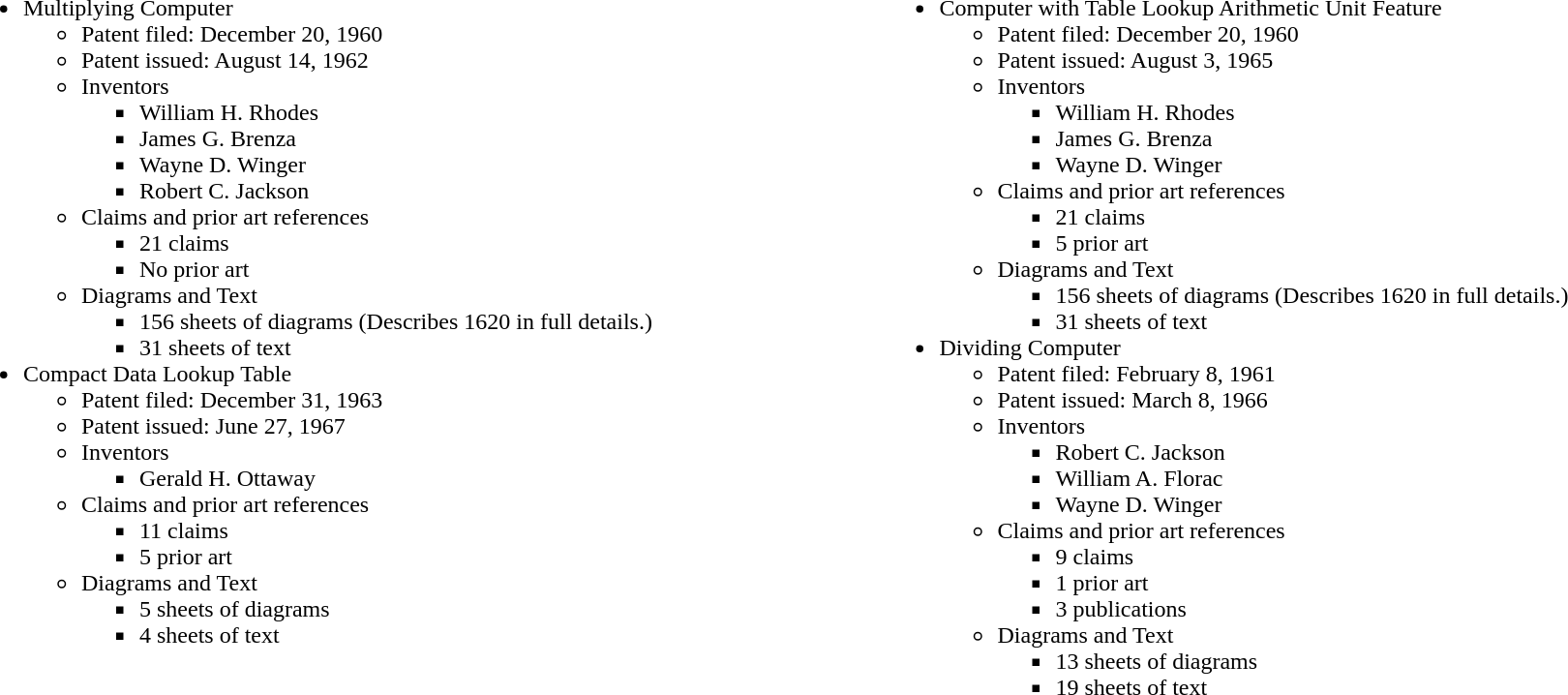<table border="0" style="width:100%;" cellpadding="10">
<tr>
<td style="width:50%; vertical-align:top;"><br><ul><li> Multiplying Computer<ul><li>Patent filed: December 20, 1960</li><li>Patent issued: August 14, 1962</li><li>Inventors<ul><li>William H. Rhodes</li><li>James G. Brenza</li><li>Wayne D. Winger</li><li>Robert C. Jackson</li></ul></li><li>Claims and prior art references<ul><li>21 claims</li><li>No prior art</li></ul></li><li>Diagrams and Text<ul><li>156 sheets of diagrams (Describes 1620 in full details.)</li><li>31 sheets of text</li></ul></li></ul></li><li> Compact Data Lookup Table<ul><li>Patent filed: December 31, 1963</li><li>Patent issued: June 27, 1967</li><li>Inventors<ul><li>Gerald H. Ottaway</li></ul></li><li>Claims and prior art references<ul><li>11 claims</li><li>5 prior art</li></ul></li><li>Diagrams and Text<ul><li>5 sheets of diagrams</li><li>4 sheets of text</li></ul></li></ul></li></ul></td>
<td style="width:50%; vertical-align:top;"><br><ul><li> Computer with Table Lookup Arithmetic Unit Feature<ul><li>Patent filed: December 20, 1960</li><li>Patent issued: August 3, 1965</li><li>Inventors<ul><li>William H. Rhodes</li><li>James G. Brenza</li><li>Wayne D. Winger</li></ul></li><li>Claims and prior art references<ul><li>21 claims</li><li>5 prior art</li></ul></li><li>Diagrams and Text<ul><li>156 sheets of diagrams (Describes 1620 in full details.)</li><li>31 sheets of text</li></ul></li></ul></li><li> Dividing Computer<ul><li>Patent filed: February 8, 1961</li><li>Patent issued: March 8, 1966</li><li>Inventors<ul><li>Robert C. Jackson</li><li>William A. Florac</li><li>Wayne D. Winger</li></ul></li><li>Claims and prior art references<ul><li>9 claims</li><li>1 prior art</li><li>3 publications</li></ul></li><li>Diagrams and Text<ul><li>13 sheets of diagrams</li><li>19 sheets of text</li></ul></li></ul></li></ul></td>
</tr>
</table>
